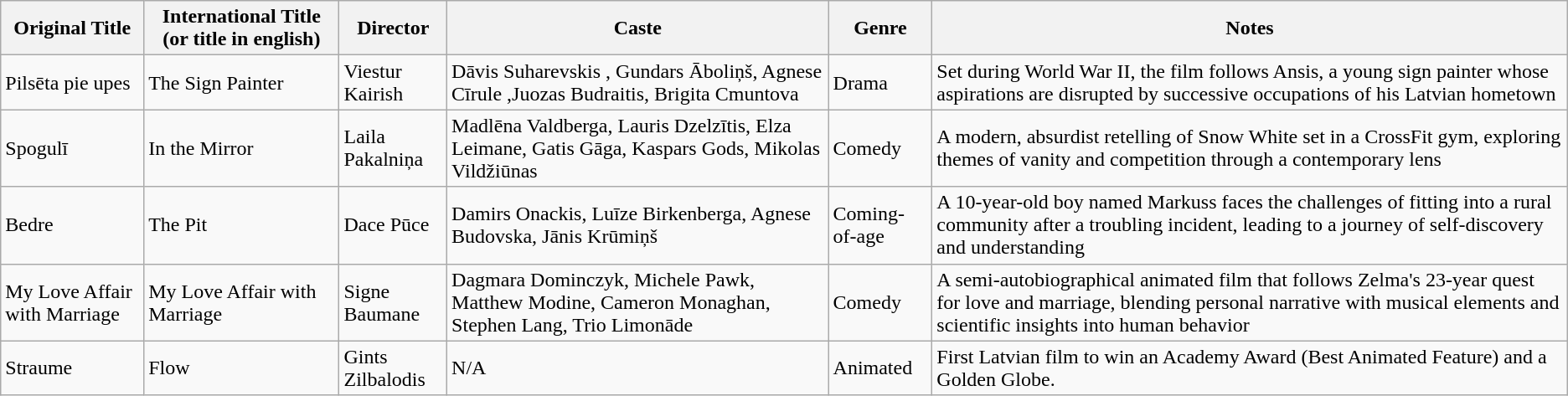<table class="wikitable">
<tr>
<th>Original Title</th>
<th>International Title (or title in english)</th>
<th>Director</th>
<th>Caste</th>
<th>Genre</th>
<th>Notes</th>
</tr>
<tr>
<td>Pilsēta pie upes</td>
<td>The Sign Painter</td>
<td>Viestur Kairish</td>
<td>Dāvis Suharevskis , Gundars Āboliņš, Agnese Cīrule ,Juozas Budraitis, Brigita Cmuntova</td>
<td>Drama</td>
<td>Set during World War II, the film follows Ansis, a young sign painter whose aspirations are disrupted by successive occupations of his Latvian hometown</td>
</tr>
<tr>
<td>Spogulī</td>
<td>In the Mirror</td>
<td>Laila Pakalniņa</td>
<td>Madlēna Valdberga, Lauris Dzelzītis, Elza Leimane, Gatis Gāga, Kaspars Gods, Mikolas Vildžiūnas</td>
<td>Comedy</td>
<td>A modern, absurdist retelling of Snow White set in a CrossFit gym, exploring themes of vanity and competition through a contemporary lens</td>
</tr>
<tr>
<td>Bedre</td>
<td>The Pit</td>
<td>Dace Pūce</td>
<td>Damirs Onackis, Luīze Birkenberga, Agnese Budovska, Jānis Krūmiņš</td>
<td>Coming-of-age</td>
<td>A 10-year-old boy named Markuss faces the challenges of fitting into a rural community after a troubling incident, leading to a journey of self-discovery and understanding</td>
</tr>
<tr>
<td>My Love Affair with Marriage</td>
<td>My Love Affair with Marriage</td>
<td>Signe Baumane</td>
<td>Dagmara Dominczyk, Michele Pawk, Matthew Modine, Cameron Monaghan, Stephen Lang, Trio Limonāde</td>
<td>Comedy</td>
<td>A semi-autobiographical animated film that follows Zelma's 23-year quest for love and marriage, blending personal narrative with musical elements and scientific insights into human behavior</td>
</tr>
<tr>
<td>Straume</td>
<td>Flow</td>
<td>Gints Zilbalodis</td>
<td>N/A</td>
<td>Animated</td>
<td>First Latvian film to win an Academy Award (Best Animated Feature) and a Golden Globe.</td>
</tr>
</table>
